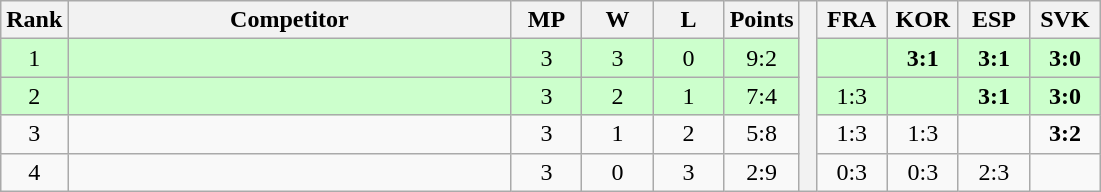<table class="wikitable" style="text-align:center">
<tr>
<th>Rank</th>
<th style="width:18em">Competitor</th>
<th style="width:2.5em">MP</th>
<th style="width:2.5em">W</th>
<th style="width:2.5em">L</th>
<th>Points</th>
<th rowspan="5"> </th>
<th style="width:2.5em">FRA</th>
<th style="width:2.5em">KOR</th>
<th style="width:2.5em">ESP</th>
<th style="width:2.5em">SVK</th>
</tr>
<tr style="background:#cfc;">
<td>1</td>
<td style="text-align:left"></td>
<td>3</td>
<td>3</td>
<td>0</td>
<td>9:2</td>
<td></td>
<td><strong>3:1</strong></td>
<td><strong>3:1</strong></td>
<td><strong>3:0</strong></td>
</tr>
<tr style="background:#cfc;">
<td>2</td>
<td style="text-align:left"></td>
<td>3</td>
<td>2</td>
<td>1</td>
<td>7:4</td>
<td>1:3</td>
<td></td>
<td><strong>3:1</strong></td>
<td><strong>3:0</strong></td>
</tr>
<tr>
<td>3</td>
<td style="text-align:left"></td>
<td>3</td>
<td>1</td>
<td>2</td>
<td>5:8</td>
<td>1:3</td>
<td>1:3</td>
<td></td>
<td><strong>3:2</strong></td>
</tr>
<tr>
<td>4</td>
<td style="text-align:left"></td>
<td>3</td>
<td>0</td>
<td>3</td>
<td>2:9</td>
<td>0:3</td>
<td>0:3</td>
<td>2:3</td>
<td></td>
</tr>
</table>
